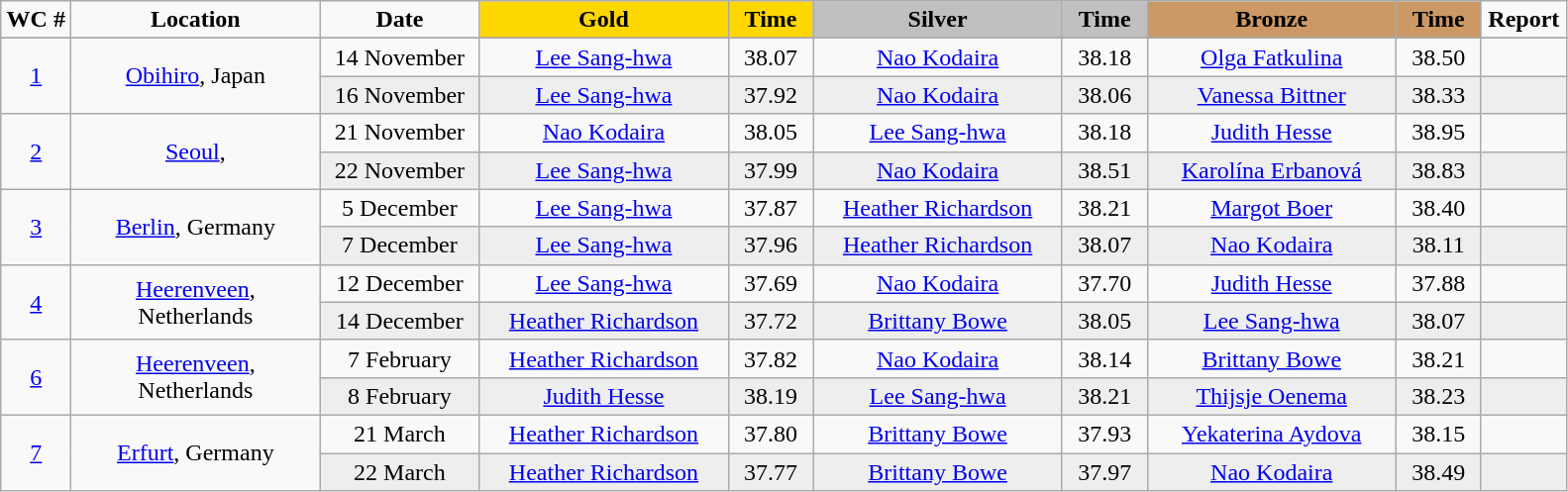<table class="wikitable">
<tr>
<td width="40" align="center"><strong>WC #</strong></td>
<td width="160" align="center"><strong>Location</strong></td>
<td width="100" align="center"><strong>Date</strong></td>
<td width="160" bgcolor="gold" align="center"><strong>Gold</strong></td>
<td width="50" bgcolor="gold" align="center"><strong>Time</strong></td>
<td width="160" bgcolor="silver" align="center"><strong>Silver</strong></td>
<td width="50" bgcolor="silver" align="center"><strong>Time</strong></td>
<td width="160" bgcolor="#CC9966" align="center"><strong>Bronze</strong></td>
<td width="50" bgcolor="#CC9966" align="center"><strong>Time</strong></td>
<td width="50" align="center"><strong>Report</strong></td>
</tr>
<tr bgcolor="#cccccc">
</tr>
<tr>
<td rowspan=2 align="center"><a href='#'>1</a></td>
<td rowspan=2 align="center"><a href='#'>Obihiro</a>, Japan</td>
<td align="center">14 November</td>
<td align="center"><a href='#'>Lee Sang-hwa</a><br><small></small></td>
<td align="center">38.07</td>
<td align="center"><a href='#'>Nao Kodaira</a><br><small></small></td>
<td align="center">38.18</td>
<td align="center"><a href='#'>Olga Fatkulina</a><br><small></small></td>
<td align="center">38.50</td>
<td align="center"></td>
</tr>
<tr bgcolor="#eeeeee">
<td align="center">16 November</td>
<td align="center"><a href='#'>Lee Sang-hwa</a><br><small></small></td>
<td align="center">37.92</td>
<td align="center"><a href='#'>Nao Kodaira</a><br><small></small></td>
<td align="center">38.06</td>
<td align="center"><a href='#'>Vanessa Bittner</a><br><small></small></td>
<td align="center">38.33</td>
<td align="center"></td>
</tr>
<tr>
<td rowspan=2 align="center"><a href='#'>2</a></td>
<td rowspan=2 align="center"><a href='#'>Seoul</a>, </td>
<td align="center">21 November</td>
<td align="center"><a href='#'>Nao Kodaira</a><br><small></small></td>
<td align="center">38.05</td>
<td align="center"><a href='#'>Lee Sang-hwa</a><br><small></small></td>
<td align="center">38.18</td>
<td align="center"><a href='#'>Judith Hesse</a><br><small></small></td>
<td align="center">38.95</td>
<td align="center"></td>
</tr>
<tr bgcolor="#eeeeee">
<td align="center">22 November</td>
<td align="center"><a href='#'>Lee Sang-hwa</a><br><small></small></td>
<td align="center">37.99</td>
<td align="center"><a href='#'>Nao Kodaira</a><br><small></small></td>
<td align="center">38.51</td>
<td align="center"><a href='#'>Karolína Erbanová</a><br><small></small></td>
<td align="center">38.83</td>
<td align="center"></td>
</tr>
<tr>
<td rowspan=2 align="center"><a href='#'>3</a></td>
<td rowspan=2 align="center"><a href='#'>Berlin</a>, Germany</td>
<td align="center">5 December</td>
<td align="center"><a href='#'>Lee Sang-hwa</a><br><small></small></td>
<td align="center">37.87</td>
<td align="center"><a href='#'>Heather Richardson</a><br><small></small></td>
<td align="center">38.21</td>
<td align="center"><a href='#'>Margot Boer</a><br><small></small></td>
<td align="center">38.40</td>
<td align="center"></td>
</tr>
<tr bgcolor="#eeeeee">
<td align="center">7 December</td>
<td align="center"><a href='#'>Lee Sang-hwa</a><br><small></small></td>
<td align="center">37.96</td>
<td align="center"><a href='#'>Heather Richardson</a><br><small></small></td>
<td align="center">38.07</td>
<td align="center"><a href='#'>Nao Kodaira</a><br><small></small></td>
<td align="center">38.11</td>
<td align="center"></td>
</tr>
<tr>
<td rowspan=2 align="center"><a href='#'>4</a></td>
<td rowspan=2 align="center"><a href='#'>Heerenveen</a>, Netherlands</td>
<td align="center">12 December</td>
<td align="center"><a href='#'>Lee Sang-hwa</a><br><small></small></td>
<td align="center">37.69</td>
<td align="center"><a href='#'>Nao Kodaira</a><br><small></small></td>
<td align="center">37.70</td>
<td align="center"><a href='#'>Judith Hesse</a><br><small></small></td>
<td align="center">37.88</td>
<td align="center"></td>
</tr>
<tr bgcolor="#eeeeee">
<td align="center">14 December</td>
<td align="center"><a href='#'>Heather Richardson</a><br><small></small></td>
<td align="center">37.72</td>
<td align="center"><a href='#'>Brittany Bowe</a><br><small></small></td>
<td align="center">38.05</td>
<td align="center"><a href='#'>Lee Sang-hwa</a><br><small></small></td>
<td align="center">38.07</td>
<td align="center"></td>
</tr>
<tr>
<td rowspan=2 align="center"><a href='#'>6</a></td>
<td rowspan=2 align="center"><a href='#'>Heerenveen</a>, Netherlands</td>
<td align="center">7 February</td>
<td align="center"><a href='#'>Heather Richardson</a><br><small></small></td>
<td align="center">37.82</td>
<td align="center"><a href='#'>Nao Kodaira</a><br><small></small></td>
<td align="center">38.14</td>
<td align="center"><a href='#'>Brittany Bowe</a><br><small></small></td>
<td align="center">38.21</td>
<td align="center"></td>
</tr>
<tr bgcolor="#eeeeee">
<td align="center">8 February</td>
<td align="center"><a href='#'>Judith Hesse</a><br><small></small></td>
<td align="center">38.19</td>
<td align="center"><a href='#'>Lee Sang-hwa</a><br><small></small></td>
<td align="center">38.21</td>
<td align="center"><a href='#'>Thijsje Oenema</a><br><small></small></td>
<td align="center">38.23</td>
<td align="center"></td>
</tr>
<tr>
<td rowspan=2 align="center"><a href='#'>7</a></td>
<td rowspan=2 align="center"><a href='#'>Erfurt</a>, Germany</td>
<td align="center">21 March</td>
<td align="center"><a href='#'>Heather Richardson</a><br><small></small></td>
<td align="center">37.80</td>
<td align="center"><a href='#'>Brittany Bowe</a><br><small></small></td>
<td align="center">37.93</td>
<td align="center"><a href='#'>Yekaterina Aydova</a><br><small></small></td>
<td align="center">38.15</td>
<td align="center"></td>
</tr>
<tr bgcolor="#eeeeee">
<td align="center">22 March</td>
<td align="center"><a href='#'>Heather Richardson</a><br><small></small></td>
<td align="center">37.77</td>
<td align="center"><a href='#'>Brittany Bowe</a><br><small></small></td>
<td align="center">37.97</td>
<td align="center"><a href='#'>Nao Kodaira</a><br><small></small></td>
<td align="center">38.49</td>
<td align="center"></td>
</tr>
</table>
